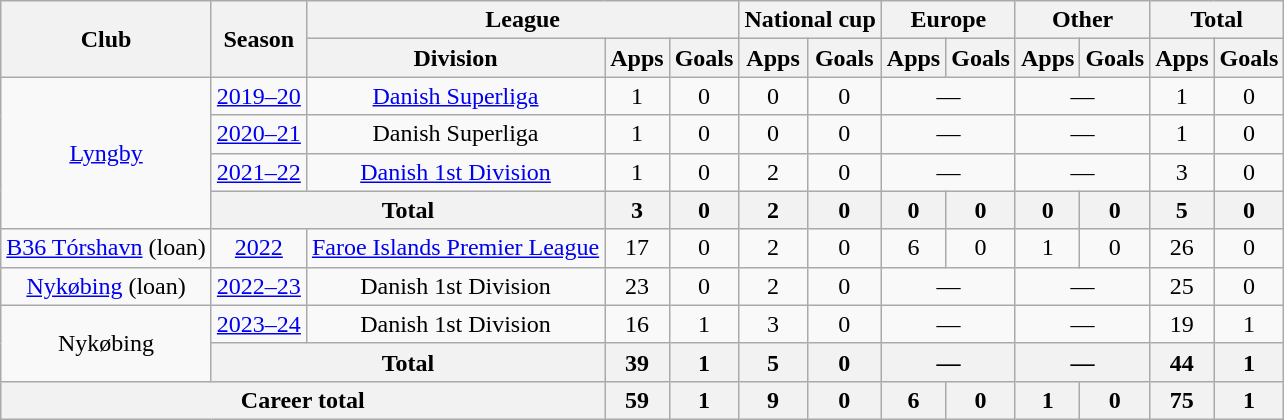<table class="wikitable" style="text-align:center">
<tr>
<th rowspan="2">Club</th>
<th rowspan="2">Season</th>
<th colspan="3">League</th>
<th colspan="2">National cup</th>
<th colspan="2">Europe</th>
<th colspan="2">Other</th>
<th colspan="2">Total</th>
</tr>
<tr>
<th>Division</th>
<th>Apps</th>
<th>Goals</th>
<th>Apps</th>
<th>Goals</th>
<th>Apps</th>
<th>Goals</th>
<th>Apps</th>
<th>Goals</th>
<th>Apps</th>
<th>Goals</th>
</tr>
<tr>
<td rowspan="4"><a href='#'>Lyngby</a></td>
<td><a href='#'>2019–20</a></td>
<td><a href='#'>Danish Superliga</a></td>
<td>1</td>
<td>0</td>
<td>0</td>
<td>0</td>
<td colspan="2">—</td>
<td colspan="2">—</td>
<td>1</td>
<td>0</td>
</tr>
<tr>
<td><a href='#'>2020–21</a></td>
<td>Danish Superliga</td>
<td>1</td>
<td>0</td>
<td>0</td>
<td>0</td>
<td colspan="2">—</td>
<td colspan="2">—</td>
<td>1</td>
<td>0</td>
</tr>
<tr>
<td><a href='#'>2021–22</a></td>
<td><a href='#'>Danish 1st Division</a></td>
<td>1</td>
<td>0</td>
<td>2</td>
<td>0</td>
<td colspan="2">—</td>
<td colspan="2">—</td>
<td>3</td>
<td>0</td>
</tr>
<tr>
<th colspan="2">Total</th>
<th>3</th>
<th>0</th>
<th>2</th>
<th>0</th>
<th>0</th>
<th>0</th>
<th>0</th>
<th>0</th>
<th>5</th>
<th>0</th>
</tr>
<tr>
<td><a href='#'>B36 Tórshavn</a> (loan)</td>
<td><a href='#'>2022</a></td>
<td><a href='#'>Faroe Islands Premier League</a></td>
<td>17</td>
<td>0</td>
<td>2</td>
<td>0</td>
<td>6</td>
<td>0</td>
<td>1</td>
<td>0</td>
<td>26</td>
<td>0</td>
</tr>
<tr>
<td><a href='#'>Nykøbing</a> (loan)</td>
<td><a href='#'>2022–23</a></td>
<td>Danish 1st Division</td>
<td>23</td>
<td>0</td>
<td>2</td>
<td>0</td>
<td colspan="2">—</td>
<td colspan="2">—</td>
<td>25</td>
<td>0</td>
</tr>
<tr>
<td rowspan="2">Nykøbing</td>
<td><a href='#'>2023–24</a></td>
<td>Danish 1st Division</td>
<td>16</td>
<td>1</td>
<td>3</td>
<td>0</td>
<td colspan="2">—</td>
<td colspan="2">—</td>
<td>19</td>
<td>1</td>
</tr>
<tr>
<th colspan="2">Total</th>
<th>39</th>
<th>1</th>
<th>5</th>
<th>0</th>
<th colspan="2">—</th>
<th colspan="2">—</th>
<th>44</th>
<th>1</th>
</tr>
<tr>
<th colspan="3">Career total</th>
<th>59</th>
<th>1</th>
<th>9</th>
<th>0</th>
<th>6</th>
<th>0</th>
<th>1</th>
<th>0</th>
<th>75</th>
<th>1</th>
</tr>
</table>
